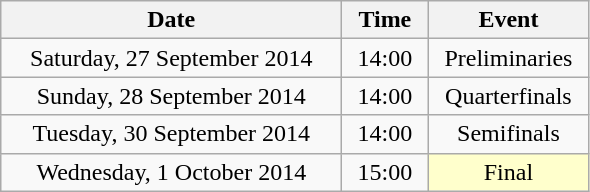<table class = "wikitable" style="text-align:center;">
<tr>
<th width=220>Date</th>
<th width=50>Time</th>
<th width=100>Event</th>
</tr>
<tr>
<td>Saturday, 27 September 2014</td>
<td>14:00</td>
<td>Preliminaries</td>
</tr>
<tr>
<td>Sunday, 28 September 2014</td>
<td>14:00</td>
<td>Quarterfinals</td>
</tr>
<tr>
<td>Tuesday, 30 September 2014</td>
<td>14:00</td>
<td>Semifinals</td>
</tr>
<tr>
<td>Wednesday, 1 October 2014</td>
<td>15:00</td>
<td bgcolor=ffffcc>Final</td>
</tr>
</table>
